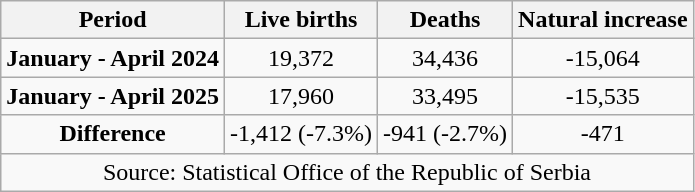<table class="wikitable"  style="text-align:center;">
<tr>
<th>Period</th>
<th>Live births</th>
<th>Deaths</th>
<th>Natural increase</th>
</tr>
<tr>
<td><strong>January - April 2024</strong></td>
<td>19,372</td>
<td>34,436</td>
<td>-15,064</td>
</tr>
<tr>
<td><strong>January - April 2025</strong></td>
<td>17,960</td>
<td>33,495</td>
<td>-15,535</td>
</tr>
<tr>
<td><strong>Difference</strong></td>
<td> -1,412 (-7.3%)</td>
<td> -941 (-2.7%)</td>
<td> -471</td>
</tr>
<tr>
<td colspan="4">Source: Statistical Office of the Republic of Serbia</td>
</tr>
</table>
